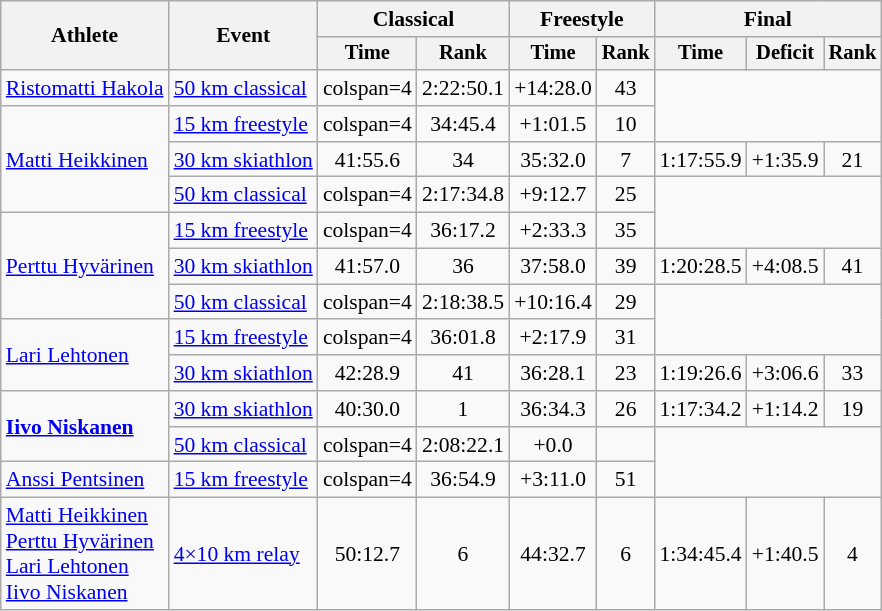<table class="wikitable" style="font-size:90%">
<tr>
<th rowspan=2>Athlete</th>
<th rowspan=2>Event</th>
<th colspan=2>Classical</th>
<th colspan=2>Freestyle</th>
<th colspan=3>Final</th>
</tr>
<tr style="font-size: 95%">
<th>Time</th>
<th>Rank</th>
<th>Time</th>
<th>Rank</th>
<th>Time</th>
<th>Deficit</th>
<th>Rank</th>
</tr>
<tr align=center>
<td align=left><a href='#'>Ristomatti Hakola</a></td>
<td align=left><a href='#'>50 km classical</a></td>
<td>colspan=4 </td>
<td>2:22:50.1</td>
<td>+14:28.0</td>
<td>43</td>
</tr>
<tr align=center>
<td align=left rowspan=3><a href='#'>Matti Heikkinen</a></td>
<td align=left><a href='#'>15 km freestyle</a></td>
<td>colspan=4 </td>
<td>34:45.4</td>
<td>+1:01.5</td>
<td>10</td>
</tr>
<tr align=center>
<td align=left><a href='#'>30 km skiathlon</a></td>
<td>41:55.6</td>
<td>34</td>
<td>35:32.0</td>
<td>7</td>
<td>1:17:55.9</td>
<td>+1:35.9</td>
<td>21</td>
</tr>
<tr align=center>
<td align=left><a href='#'>50 km classical</a></td>
<td>colspan=4 </td>
<td>2:17:34.8</td>
<td>+9:12.7</td>
<td>25</td>
</tr>
<tr align=center>
<td align=left rowspan=3><a href='#'>Perttu Hyvärinen</a></td>
<td align=left><a href='#'>15 km freestyle</a></td>
<td>colspan=4 </td>
<td>36:17.2</td>
<td>+2:33.3</td>
<td>35</td>
</tr>
<tr align=center>
<td align=left><a href='#'>30 km skiathlon</a></td>
<td>41:57.0</td>
<td>36</td>
<td>37:58.0</td>
<td>39</td>
<td>1:20:28.5</td>
<td>+4:08.5</td>
<td>41</td>
</tr>
<tr align=center>
<td align=left><a href='#'>50 km classical</a></td>
<td>colspan=4 </td>
<td>2:18:38.5</td>
<td>+10:16.4</td>
<td>29</td>
</tr>
<tr align=center>
<td align=left rowspan=2><a href='#'>Lari Lehtonen</a></td>
<td align=left><a href='#'>15 km freestyle</a></td>
<td>colspan=4 </td>
<td>36:01.8</td>
<td>+2:17.9</td>
<td>31</td>
</tr>
<tr align=center>
<td align=left><a href='#'>30 km skiathlon</a></td>
<td>42:28.9</td>
<td>41</td>
<td>36:28.1</td>
<td>23</td>
<td>1:19:26.6</td>
<td>+3:06.6</td>
<td>33</td>
</tr>
<tr align=center>
<td align=left rowspan=2><strong><a href='#'>Iivo Niskanen</a></strong></td>
<td align=left><a href='#'>30 km skiathlon</a></td>
<td>40:30.0</td>
<td>1</td>
<td>36:34.3</td>
<td>26</td>
<td>1:17:34.2</td>
<td>+1:14.2</td>
<td>19</td>
</tr>
<tr align=center>
<td align=left><a href='#'>50 km classical</a></td>
<td>colspan=4 </td>
<td>2:08:22.1</td>
<td>+0.0</td>
<td></td>
</tr>
<tr align=center>
<td align=left><a href='#'>Anssi Pentsinen</a></td>
<td align=left><a href='#'>15 km freestyle</a></td>
<td>colspan=4 </td>
<td>36:54.9</td>
<td>+3:11.0</td>
<td>51</td>
</tr>
<tr align=center>
<td align=left><a href='#'>Matti Heikkinen</a><br><a href='#'>Perttu Hyvärinen</a><br><a href='#'>Lari Lehtonen</a><br><a href='#'>Iivo Niskanen</a></td>
<td align=left><a href='#'>4×10 km relay</a></td>
<td>50:12.7</td>
<td>6</td>
<td>44:32.7</td>
<td>6</td>
<td>1:34:45.4</td>
<td>+1:40.5</td>
<td>4</td>
</tr>
</table>
